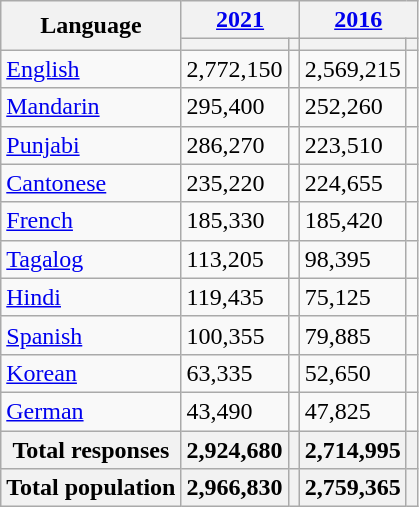<table class="wikitable sortable">
<tr>
<th rowspan="2">Language</th>
<th colspan="2"><a href='#'>2021</a></th>
<th colspan="2"><a href='#'>2016</a></th>
</tr>
<tr>
<th><a href='#'></a></th>
<th></th>
<th></th>
<th></th>
</tr>
<tr>
<td><a href='#'>English</a></td>
<td>2,772,150</td>
<td></td>
<td>2,569,215</td>
<td></td>
</tr>
<tr>
<td><a href='#'>Mandarin</a></td>
<td>295,400</td>
<td></td>
<td>252,260</td>
<td></td>
</tr>
<tr>
<td><a href='#'>Punjabi</a></td>
<td>286,270</td>
<td></td>
<td>223,510</td>
<td></td>
</tr>
<tr>
<td><a href='#'>Cantonese</a></td>
<td>235,220</td>
<td></td>
<td>224,655</td>
<td></td>
</tr>
<tr>
<td><a href='#'>French</a></td>
<td>185,330</td>
<td></td>
<td>185,420</td>
<td></td>
</tr>
<tr>
<td><a href='#'>Tagalog</a></td>
<td>113,205</td>
<td></td>
<td>98,395</td>
<td></td>
</tr>
<tr>
<td><a href='#'>Hindi</a></td>
<td>119,435</td>
<td></td>
<td>75,125</td>
<td></td>
</tr>
<tr>
<td><a href='#'>Spanish</a></td>
<td>100,355</td>
<td></td>
<td>79,885</td>
<td></td>
</tr>
<tr>
<td><a href='#'>Korean</a></td>
<td>63,335</td>
<td></td>
<td>52,650</td>
<td></td>
</tr>
<tr>
<td><a href='#'>German</a></td>
<td>43,490</td>
<td></td>
<td>47,825</td>
<td></td>
</tr>
<tr>
<th>Total responses</th>
<th>2,924,680</th>
<th></th>
<th>2,714,995</th>
<th></th>
</tr>
<tr>
<th>Total population</th>
<th>2,966,830</th>
<th></th>
<th>2,759,365</th>
<th></th>
</tr>
</table>
